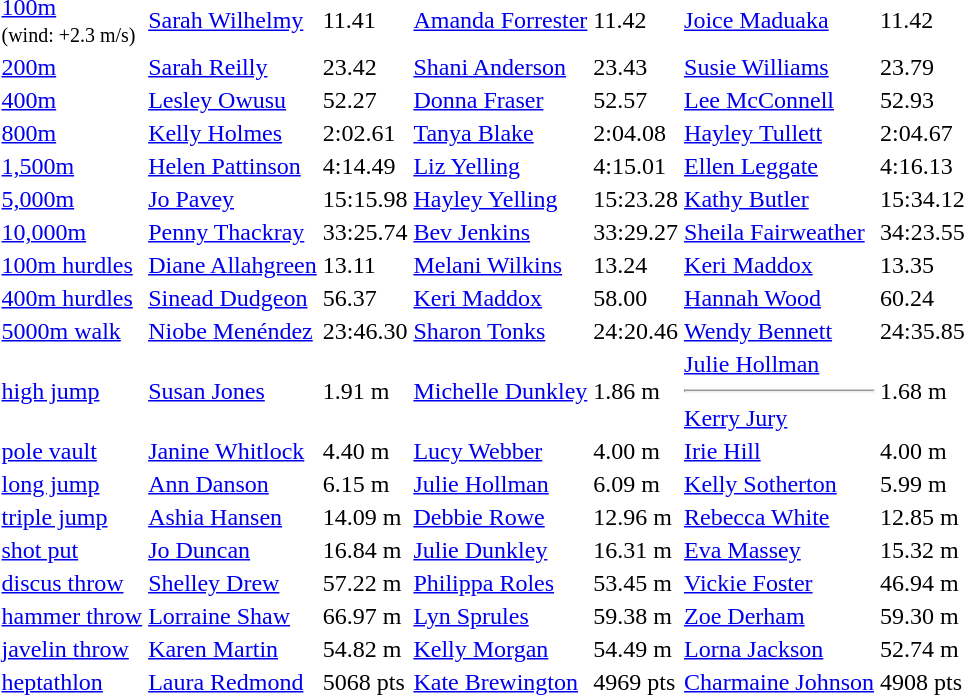<table>
<tr>
<td><a href='#'>100m</a><br><small>(wind: +2.3 m/s)</small></td>
<td><a href='#'>Sarah Wilhelmy</a></td>
<td>11.41 </td>
<td><a href='#'>Amanda Forrester</a></td>
<td>11.42 </td>
<td><a href='#'>Joice Maduaka</a></td>
<td>11.42 </td>
</tr>
<tr>
<td><a href='#'>200m</a></td>
<td> <a href='#'>Sarah Reilly</a></td>
<td>23.42</td>
<td><a href='#'>Shani Anderson</a></td>
<td>23.43</td>
<td><a href='#'>Susie Williams</a></td>
<td>23.79</td>
</tr>
<tr>
<td><a href='#'>400m</a></td>
<td><a href='#'>Lesley Owusu</a></td>
<td>52.27</td>
<td><a href='#'>Donna Fraser</a></td>
<td>52.57</td>
<td> <a href='#'>Lee McConnell</a></td>
<td>52.93</td>
</tr>
<tr>
<td><a href='#'>800m</a></td>
<td><a href='#'>Kelly Holmes</a></td>
<td>2:02.61</td>
<td><a href='#'>Tanya Blake</a></td>
<td>2:04.08</td>
<td> <a href='#'>Hayley Tullett</a></td>
<td>2:04.67</td>
</tr>
<tr>
<td><a href='#'>1,500m</a></td>
<td><a href='#'>Helen Pattinson</a></td>
<td>4:14.49</td>
<td><a href='#'>Liz Yelling</a></td>
<td>4:15.01</td>
<td><a href='#'>Ellen Leggate</a></td>
<td>4:16.13</td>
</tr>
<tr>
<td><a href='#'>5,000m</a></td>
<td><a href='#'>Jo Pavey</a></td>
<td>15:15.98</td>
<td><a href='#'>Hayley Yelling</a></td>
<td>15:23.28</td>
<td> <a href='#'>Kathy Butler</a></td>
<td>15:34.12</td>
</tr>
<tr>
<td><a href='#'>10,000m</a></td>
<td><a href='#'>Penny Thackray</a></td>
<td>33:25.74</td>
<td><a href='#'>Bev Jenkins</a></td>
<td>33:29.27</td>
<td> <a href='#'>Sheila Fairweather</a></td>
<td>34:23.55</td>
</tr>
<tr>
<td><a href='#'>100m hurdles</a></td>
<td><a href='#'>Diane Allahgreen</a></td>
<td>13.11</td>
<td><a href='#'>Melani Wilkins</a></td>
<td>13.24</td>
<td><a href='#'>Keri Maddox</a></td>
<td>13.35</td>
</tr>
<tr>
<td><a href='#'>400m hurdles</a></td>
<td> <a href='#'>Sinead Dudgeon</a></td>
<td>56.37</td>
<td><a href='#'>Keri Maddox</a></td>
<td>58.00</td>
<td><a href='#'>Hannah Wood</a></td>
<td>60.24</td>
</tr>
<tr>
<td><a href='#'>5000m walk</a></td>
<td><a href='#'>Niobe Menéndez</a></td>
<td>23:46.30</td>
<td><a href='#'>Sharon Tonks</a></td>
<td>24:20.46</td>
<td><a href='#'>Wendy Bennett</a></td>
<td>24:35.85</td>
</tr>
<tr>
<td><a href='#'>high jump</a></td>
<td><a href='#'>Susan Jones</a></td>
<td>1.91 m</td>
<td><a href='#'>Michelle Dunkley</a></td>
<td>1.86 m</td>
<td><a href='#'>Julie Hollman</a><hr><a href='#'>Kerry Jury</a></td>
<td>1.68 m</td>
</tr>
<tr>
<td><a href='#'>pole vault</a></td>
<td><a href='#'>Janine Whitlock</a></td>
<td>4.40 m</td>
<td><a href='#'>Lucy Webber</a></td>
<td>4.00 m</td>
<td><a href='#'>Irie Hill</a></td>
<td>4.00 m</td>
</tr>
<tr>
<td><a href='#'>long jump</a></td>
<td><a href='#'>Ann Danson</a></td>
<td>6.15 m</td>
<td><a href='#'>Julie Hollman</a></td>
<td>6.09 m</td>
<td><a href='#'>Kelly Sotherton</a></td>
<td>5.99 m</td>
</tr>
<tr>
<td><a href='#'>triple jump</a></td>
<td><a href='#'>Ashia Hansen</a></td>
<td>14.09 m</td>
<td><a href='#'>Debbie Rowe</a></td>
<td>12.96 m </td>
<td><a href='#'>Rebecca White</a></td>
<td>12.85 m</td>
</tr>
<tr>
<td><a href='#'>shot put</a></td>
<td><a href='#'>Jo Duncan</a></td>
<td>16.84 m</td>
<td><a href='#'>Julie Dunkley</a></td>
<td>16.31 m</td>
<td><a href='#'>Eva Massey</a></td>
<td>15.32 m</td>
</tr>
<tr>
<td><a href='#'>discus throw</a></td>
<td><a href='#'>Shelley Drew</a></td>
<td>57.22 m</td>
<td> <a href='#'>Philippa Roles</a></td>
<td>53.45 m</td>
<td><a href='#'>Vickie Foster</a></td>
<td>46.94 m</td>
</tr>
<tr>
<td><a href='#'>hammer throw</a></td>
<td><a href='#'>Lorraine Shaw</a></td>
<td>66.97 m</td>
<td><a href='#'>Lyn Sprules</a></td>
<td>59.38 m</td>
<td><a href='#'>Zoe Derham</a></td>
<td>59.30 m</td>
</tr>
<tr>
<td><a href='#'>javelin throw</a></td>
<td><a href='#'>Karen Martin</a></td>
<td>54.82 m</td>
<td><a href='#'>Kelly Morgan</a></td>
<td>54.49 m</td>
<td> <a href='#'>Lorna Jackson</a></td>
<td>52.74 m</td>
</tr>
<tr>
<td><a href='#'>heptathlon</a></td>
<td> <a href='#'>Laura Redmond</a></td>
<td>5068 pts</td>
<td><a href='#'>Kate Brewington</a></td>
<td>4969 pts</td>
<td><a href='#'>Charmaine Johnson</a></td>
<td>4908 pts</td>
</tr>
</table>
